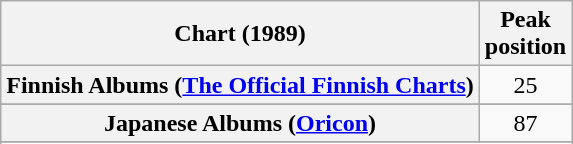<table class="wikitable sortable plainrowheaders" style="text-align:center">
<tr>
<th scope="col">Chart (1989)</th>
<th scope="col">Peak<br> position</th>
</tr>
<tr>
<th scope="row">Finnish Albums (<a href='#'>The Official Finnish Charts</a>)</th>
<td align="center">25</td>
</tr>
<tr>
</tr>
<tr>
<th scope="row">Japanese Albums (<a href='#'>Oricon</a>)</th>
<td align="center">87</td>
</tr>
<tr>
</tr>
<tr>
</tr>
<tr>
</tr>
</table>
